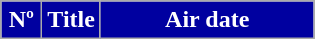<table class=wikitable style="background:#FFFFFF">
<tr style="color:#FFFFFF">
<th style="background:#0000A0; width:20px">Nº</th>
<th style="background:#0000A0">Title</th>
<th style="background:#0000A0; width:135px">Air date<br>
























</th>
</tr>
</table>
